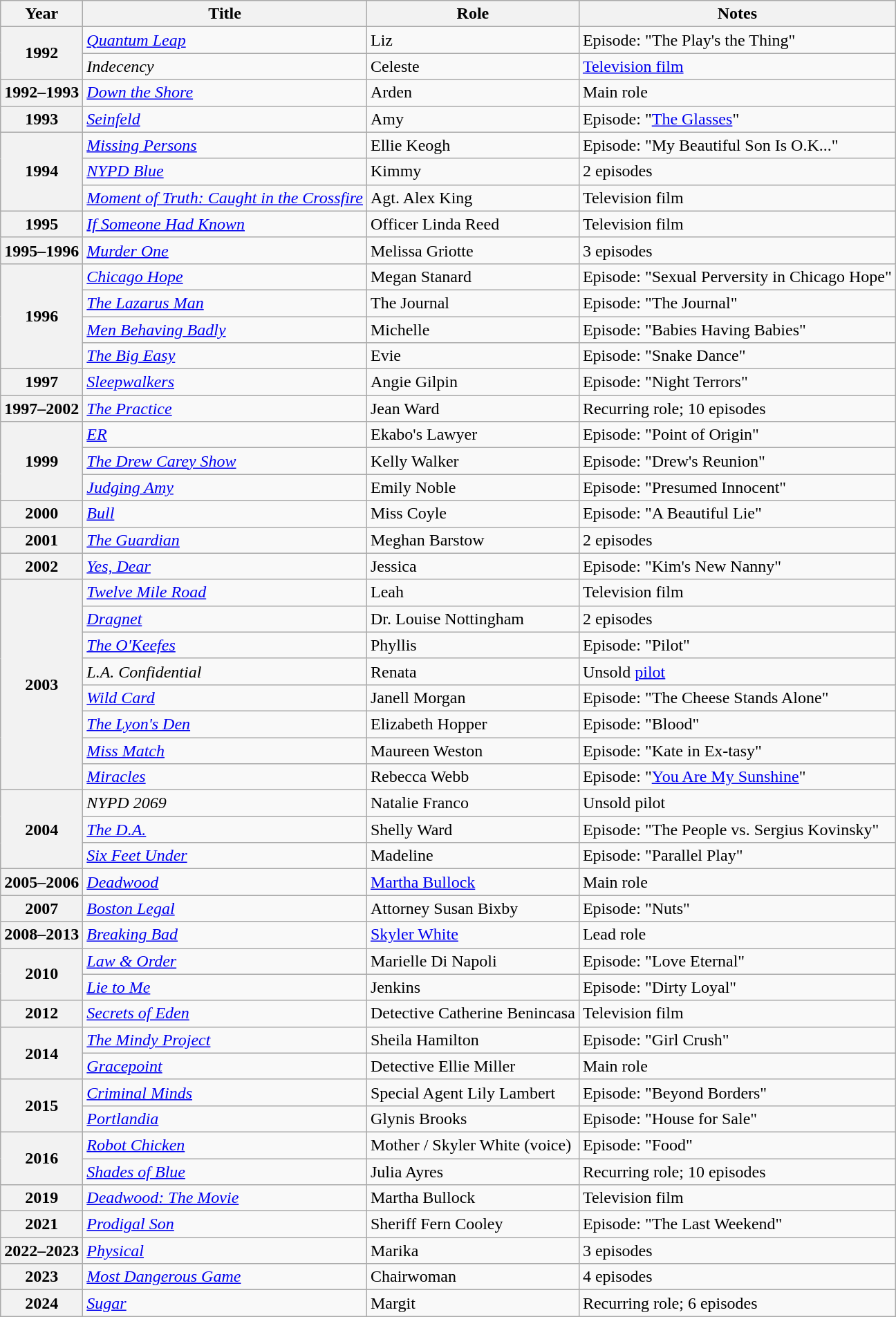<table class="wikitable plainrowheaders sortable">
<tr>
<th scope="col">Year</th>
<th scope="col">Title</th>
<th scope="col">Role</th>
<th scope="col" class="unsortable">Notes</th>
</tr>
<tr>
<th rowspan="2" ! scope="row">1992</th>
<td><em><a href='#'>Quantum Leap</a></em></td>
<td>Liz</td>
<td>Episode: "The Play's the Thing"</td>
</tr>
<tr>
<td><em>Indecency</em></td>
<td>Celeste</td>
<td><a href='#'>Television film</a></td>
</tr>
<tr>
<th scope="row">1992–1993</th>
<td><em><a href='#'>Down the Shore</a></em></td>
<td>Arden</td>
<td>Main role</td>
</tr>
<tr>
<th scope="row">1993</th>
<td><em><a href='#'>Seinfeld</a></em></td>
<td>Amy</td>
<td>Episode: "<a href='#'>The Glasses</a>"</td>
</tr>
<tr>
<th rowspan="3" ! scope="row">1994</th>
<td><em><a href='#'>Missing Persons</a></em></td>
<td>Ellie Keogh</td>
<td>Episode: "My Beautiful Son Is O.K..."</td>
</tr>
<tr>
<td><em><a href='#'>NYPD Blue</a></em></td>
<td>Kimmy</td>
<td>2 episodes</td>
</tr>
<tr>
<td><em><a href='#'>Moment of Truth: Caught in the Crossfire</a></em></td>
<td>Agt. Alex King</td>
<td>Television film</td>
</tr>
<tr>
<th scope="row">1995</th>
<td><em><a href='#'>If Someone Had Known</a></em></td>
<td>Officer Linda Reed</td>
<td>Television film</td>
</tr>
<tr>
<th scope="row">1995–1996</th>
<td><em><a href='#'>Murder One</a></em></td>
<td>Melissa Griotte</td>
<td>3 episodes</td>
</tr>
<tr>
<th rowspan="4" ! scope="row">1996</th>
<td><em><a href='#'>Chicago Hope</a></em></td>
<td>Megan Stanard</td>
<td>Episode: "Sexual Perversity in Chicago Hope"</td>
</tr>
<tr>
<td><em><a href='#'>The Lazarus Man</a></em></td>
<td>The Journal</td>
<td>Episode: "The Journal"</td>
</tr>
<tr>
<td><em><a href='#'>Men Behaving Badly</a></em></td>
<td>Michelle</td>
<td>Episode: "Babies Having Babies"</td>
</tr>
<tr>
<td><em><a href='#'>The Big Easy</a></em></td>
<td>Evie</td>
<td>Episode: "Snake Dance"</td>
</tr>
<tr>
<th scope="row">1997</th>
<td><em><a href='#'>Sleepwalkers</a></em></td>
<td>Angie Gilpin</td>
<td>Episode: "Night Terrors"</td>
</tr>
<tr>
<th scope="row">1997–2002</th>
<td><em><a href='#'>The Practice</a></em></td>
<td>Jean Ward</td>
<td>Recurring role; 10 episodes</td>
</tr>
<tr>
<th rowspan="3" ! scope="row">1999</th>
<td><em><a href='#'>ER</a></em></td>
<td>Ekabo's Lawyer</td>
<td>Episode: "Point of Origin"</td>
</tr>
<tr>
<td><em><a href='#'>The Drew Carey Show</a></em></td>
<td>Kelly Walker</td>
<td>Episode: "Drew's Reunion"</td>
</tr>
<tr>
<td><em><a href='#'>Judging Amy</a></em></td>
<td>Emily Noble</td>
<td>Episode: "Presumed Innocent"</td>
</tr>
<tr>
<th scope="row">2000</th>
<td><em><a href='#'>Bull</a></em></td>
<td>Miss Coyle</td>
<td>Episode: "A Beautiful Lie"</td>
</tr>
<tr>
<th scope="row">2001</th>
<td><em><a href='#'>The Guardian</a></em></td>
<td>Meghan Barstow</td>
<td>2 episodes</td>
</tr>
<tr>
<th scope="row">2002</th>
<td><em><a href='#'>Yes, Dear</a></em></td>
<td>Jessica</td>
<td>Episode: "Kim's New Nanny"</td>
</tr>
<tr>
<th rowspan="8" ! scope="row">2003</th>
<td><em><a href='#'>Twelve Mile Road</a></em></td>
<td>Leah</td>
<td>Television film</td>
</tr>
<tr>
<td><em><a href='#'>Dragnet</a></em></td>
<td>Dr. Louise Nottingham</td>
<td>2 episodes</td>
</tr>
<tr>
<td><em><a href='#'>The O'Keefes</a></em></td>
<td>Phyllis</td>
<td>Episode: "Pilot"</td>
</tr>
<tr>
<td><em>L.A. Confidential</em></td>
<td>Renata</td>
<td>Unsold <a href='#'>pilot</a></td>
</tr>
<tr>
<td><em><a href='#'>Wild Card</a></em></td>
<td>Janell Morgan</td>
<td>Episode: "The Cheese Stands Alone"</td>
</tr>
<tr>
<td><em><a href='#'>The Lyon's Den</a></em></td>
<td>Elizabeth Hopper</td>
<td>Episode: "Blood"</td>
</tr>
<tr>
<td><em><a href='#'>Miss Match</a></em></td>
<td>Maureen Weston</td>
<td>Episode: "Kate in Ex-tasy"</td>
</tr>
<tr>
<td><em><a href='#'>Miracles</a></em></td>
<td>Rebecca Webb</td>
<td>Episode: "<a href='#'>You Are My Sunshine</a>"</td>
</tr>
<tr>
<th rowspan="3" ! scope="row">2004</th>
<td><em>NYPD 2069</em></td>
<td>Natalie Franco</td>
<td>Unsold pilot</td>
</tr>
<tr>
<td><em><a href='#'>The D.A.</a></em></td>
<td>Shelly Ward</td>
<td>Episode: "The People vs. Sergius Kovinsky"</td>
</tr>
<tr>
<td><em><a href='#'>Six Feet Under</a></em></td>
<td>Madeline</td>
<td>Episode: "Parallel Play"</td>
</tr>
<tr>
<th scope="row">2005–2006</th>
<td><em><a href='#'>Deadwood</a></em></td>
<td><a href='#'>Martha Bullock</a></td>
<td>Main role</td>
</tr>
<tr>
<th scope="row">2007</th>
<td><em><a href='#'>Boston Legal</a></em></td>
<td>Attorney Susan Bixby</td>
<td>Episode: "Nuts"</td>
</tr>
<tr>
<th scope="row">2008–2013</th>
<td><em><a href='#'>Breaking Bad</a></em></td>
<td><a href='#'>Skyler White</a></td>
<td>Lead role</td>
</tr>
<tr>
<th rowspan="2" ! scope="row">2010</th>
<td><em><a href='#'>Law & Order</a></em></td>
<td>Marielle Di Napoli</td>
<td>Episode: "Love Eternal"</td>
</tr>
<tr>
<td><em><a href='#'>Lie to Me</a></em></td>
<td>Jenkins</td>
<td>Episode: "Dirty Loyal"</td>
</tr>
<tr>
<th scope="row">2012</th>
<td><em><a href='#'>Secrets of Eden</a></em></td>
<td>Detective Catherine Benincasa</td>
<td>Television film</td>
</tr>
<tr>
<th rowspan="2" ! scope="row">2014</th>
<td><em><a href='#'>The Mindy Project</a></em></td>
<td>Sheila Hamilton</td>
<td>Episode: "Girl Crush"</td>
</tr>
<tr>
<td><em><a href='#'>Gracepoint</a></em></td>
<td>Detective Ellie Miller</td>
<td>Main role</td>
</tr>
<tr>
<th rowspan="2" ! scope="row">2015</th>
<td><em><a href='#'>Criminal Minds</a></em></td>
<td>Special Agent Lily Lambert</td>
<td>Episode: "Beyond Borders"</td>
</tr>
<tr>
<td><em><a href='#'>Portlandia</a></em></td>
<td>Glynis Brooks</td>
<td>Episode: "House for Sale"</td>
</tr>
<tr>
<th rowspan="2" scope="row">2016</th>
<td><em><a href='#'>Robot Chicken</a></em></td>
<td>Mother / Skyler White (voice)</td>
<td>Episode: "Food"</td>
</tr>
<tr>
<td><em><a href='#'>Shades of Blue</a></em></td>
<td>Julia Ayres</td>
<td>Recurring role; 10 episodes</td>
</tr>
<tr>
<th scope="row">2019</th>
<td><em><a href='#'>Deadwood: The Movie</a></em></td>
<td>Martha Bullock</td>
<td>Television film</td>
</tr>
<tr>
<th scope="row">2021</th>
<td><em><a href='#'>Prodigal Son</a></em></td>
<td>Sheriff Fern Cooley</td>
<td>Episode: "The Last Weekend"</td>
</tr>
<tr>
<th scope="row">2022–2023</th>
<td><em><a href='#'>Physical</a></em></td>
<td>Marika</td>
<td>3 episodes</td>
</tr>
<tr>
<th scope="row">2023</th>
<td><em><a href='#'>Most Dangerous Game</a></em></td>
<td>Chairwoman</td>
<td>4 episodes</td>
</tr>
<tr>
<th scope="row">2024</th>
<td><em><a href='#'>Sugar</a></em></td>
<td>Margit</td>
<td>Recurring role; 6 episodes</td>
</tr>
</table>
